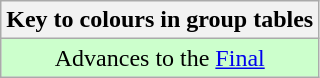<table class="wikitable">
<tr>
<th>Key to colours in group tables</th>
</tr>
<tr bgcolor=ccffcc>
<td align=center>Advances to the <a href='#'>Final</a></td>
</tr>
</table>
